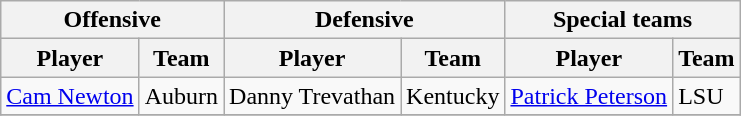<table class="wikitable" border="1">
<tr>
<th colspan="2">Offensive</th>
<th colspan="2">Defensive</th>
<th colspan="2">Special teams</th>
</tr>
<tr>
<th>Player</th>
<th>Team</th>
<th>Player</th>
<th>Team</th>
<th>Player</th>
<th>Team</th>
</tr>
<tr>
<td><a href='#'>Cam Newton</a></td>
<td>Auburn</td>
<td>Danny Trevathan</td>
<td>Kentucky</td>
<td><a href='#'>Patrick Peterson</a></td>
<td>LSU</td>
</tr>
<tr>
</tr>
</table>
